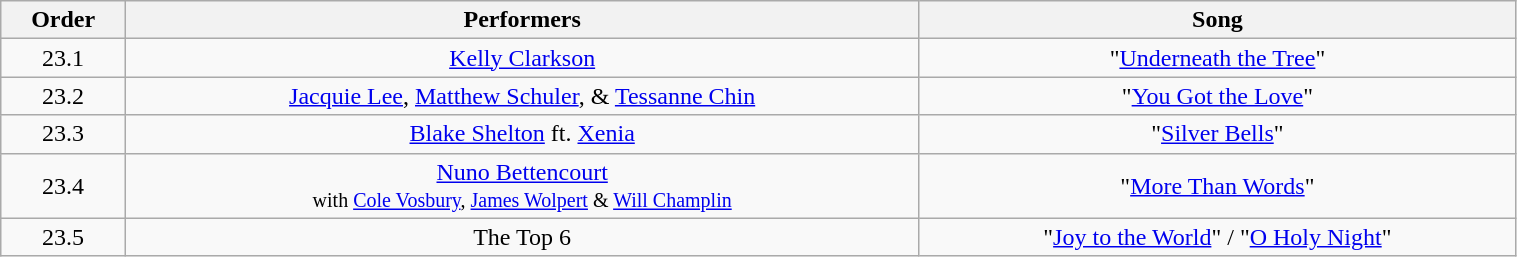<table class="wikitable" style="text-align:center; width:80%;">
<tr>
<th>Order</th>
<th>Performers</th>
<th>Song</th>
</tr>
<tr>
<td>23.1</td>
<td><a href='#'>Kelly Clarkson</a></td>
<td>"<a href='#'>Underneath the Tree</a>"</td>
</tr>
<tr>
<td>23.2</td>
<td><a href='#'>Jacquie Lee</a>, <a href='#'>Matthew Schuler</a>, & <a href='#'>Tessanne Chin</a></td>
<td>"<a href='#'>You Got the Love</a>"</td>
</tr>
<tr>
<td>23.3</td>
<td><a href='#'>Blake Shelton</a> ft. <a href='#'>Xenia</a></td>
<td>"<a href='#'>Silver Bells</a>"</td>
</tr>
<tr>
<td>23.4</td>
<td><a href='#'>Nuno Bettencourt</a><br><small>with <a href='#'>Cole Vosbury</a>, <a href='#'>James Wolpert</a> & <a href='#'>Will Champlin</a></small></td>
<td>"<a href='#'>More Than Words</a>"</td>
</tr>
<tr>
<td>23.5</td>
<td>The Top 6</td>
<td>"<a href='#'>Joy to the World</a>" / "<a href='#'>O Holy Night</a>"</td>
</tr>
</table>
